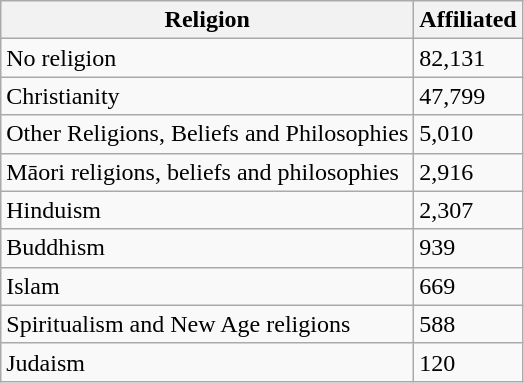<table class="wikitable">
<tr>
<th>Religion</th>
<th>Affiliated</th>
</tr>
<tr>
<td>No religion</td>
<td>82,131</td>
</tr>
<tr>
<td>Christianity</td>
<td>47,799</td>
</tr>
<tr>
<td>Other Religions, Beliefs and Philosophies</td>
<td>5,010</td>
</tr>
<tr>
<td>Māori religions, beliefs and philosophies</td>
<td>2,916</td>
</tr>
<tr>
<td>Hinduism</td>
<td>2,307</td>
</tr>
<tr>
<td>Buddhism</td>
<td>939</td>
</tr>
<tr>
<td>Islam</td>
<td>669</td>
</tr>
<tr>
<td>Spiritualism and New Age religions</td>
<td>588</td>
</tr>
<tr>
<td>Judaism</td>
<td>120</td>
</tr>
</table>
